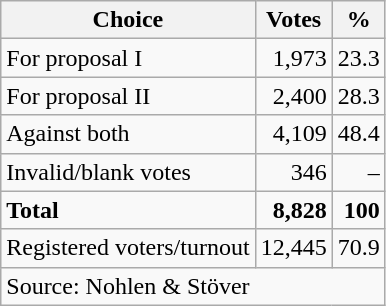<table class=wikitable style=text-align:right>
<tr>
<th>Choice</th>
<th>Votes</th>
<th>%</th>
</tr>
<tr>
<td align=left>For proposal I</td>
<td>1,973</td>
<td>23.3</td>
</tr>
<tr>
<td align=left>For proposal II</td>
<td>2,400</td>
<td>28.3</td>
</tr>
<tr>
<td align=left>Against both</td>
<td>4,109</td>
<td>48.4</td>
</tr>
<tr>
<td align=left>Invalid/blank votes</td>
<td>346</td>
<td>–</td>
</tr>
<tr>
<td align=left><strong>Total</strong></td>
<td><strong>8,828</strong></td>
<td><strong>100</strong></td>
</tr>
<tr>
<td align=left>Registered voters/turnout</td>
<td>12,445</td>
<td>70.9</td>
</tr>
<tr>
<td align=left colspan=3>Source: Nohlen & Stöver</td>
</tr>
</table>
